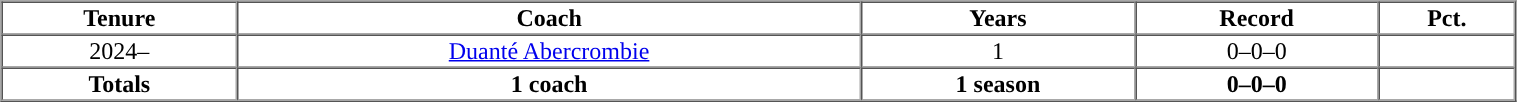<table cellpadding="1" border="1" cellspacing="0" width="80%">
<tr>
<th>Tenure</th>
<th>Coach</th>
<th>Years</th>
<th>Record</th>
<th>Pct.</th>
</tr>
<tr align="center">
<td>2024–</td>
<td><a href='#'>Duanté Abercrombie</a></td>
<td>1</td>
<td>0–0–0</td>
<td></td>
</tr>
<tr align="center">
</tr>
<tr align="center">
</tr>
<tr align="center">
</tr>
<tr align=center>
<th>Totals</th>
<th>1 coach</th>
<th>1 season</th>
<th>0–0–0</th>
<th></th>
</tr>
</table>
